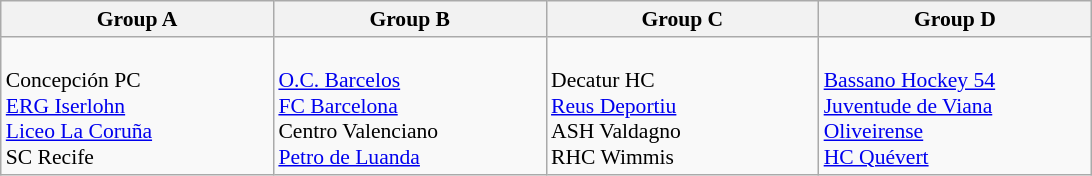<table class="wikitable" style="font-size:90%">
<tr>
<th width=175px>Group A</th>
<th width=175px>Group B</th>
<th width=175px>Group C</th>
<th width=175px>Group D</th>
</tr>
<tr>
<td><br> Concepción PC<br>
 <a href='#'>ERG Iserlohn</a><br>
 <a href='#'>Liceo La Coruña</a><br>
 SC Recife</td>
<td><br> <a href='#'>O.C. Barcelos</a><br>
 <a href='#'>FC Barcelona</a><br>
 Centro Valenciano<br>
 <a href='#'>Petro de Luanda</a></td>
<td><br> Decatur HC<br>
 <a href='#'>Reus Deportiu</a><br>
 ASH Valdagno<br>
 RHC Wimmis</td>
<td><br> <a href='#'>Bassano Hockey 54</a><br>
 <a href='#'>Juventude de Viana</a><br>
 <a href='#'>Oliveirense</a><br>
 <a href='#'>HC Quévert</a></td>
</tr>
</table>
